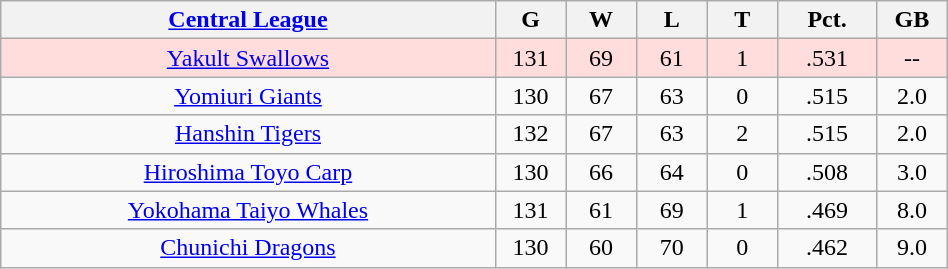<table class="wikitable"  style="width:50%; text-align:center;">
<tr>
<th style="width:35%;"><a href='#'>Central League</a></th>
<th style="width:5%;">G</th>
<th style="width:5%;">W</th>
<th style="width:5%;">L</th>
<th style="width:5%;">T</th>
<th style="width:7%;">Pct.</th>
<th style="width:5%;">GB</th>
</tr>
<tr style="background:#fdd;">
<td><a href='#'>Yakult Swallows</a></td>
<td>131</td>
<td>69</td>
<td>61</td>
<td>1</td>
<td>.531</td>
<td>--</td>
</tr>
<tr align=center>
<td><a href='#'>Yomiuri Giants</a></td>
<td>130</td>
<td>67</td>
<td>63</td>
<td>0</td>
<td>.515</td>
<td>2.0</td>
</tr>
<tr align=center>
<td><a href='#'>Hanshin Tigers</a></td>
<td>132</td>
<td>67</td>
<td>63</td>
<td>2</td>
<td>.515</td>
<td>2.0</td>
</tr>
<tr align=center>
<td><a href='#'>Hiroshima Toyo Carp</a></td>
<td>130</td>
<td>66</td>
<td>64</td>
<td>0</td>
<td>.508</td>
<td>3.0</td>
</tr>
<tr align=center>
<td><a href='#'>Yokohama Taiyo Whales</a></td>
<td>131</td>
<td>61</td>
<td>69</td>
<td>1</td>
<td>.469</td>
<td>8.0</td>
</tr>
<tr align=center>
<td><a href='#'>Chunichi Dragons</a></td>
<td>130</td>
<td>60</td>
<td>70</td>
<td>0</td>
<td>.462</td>
<td>9.0</td>
</tr>
</table>
